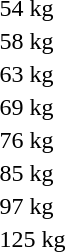<table>
<tr>
<td>54 kg</td>
<td></td>
<td></td>
<td></td>
</tr>
<tr>
<td>58 kg</td>
<td></td>
<td></td>
<td></td>
</tr>
<tr>
<td>63 kg</td>
<td></td>
<td></td>
<td></td>
</tr>
<tr>
<td>69 kg</td>
<td></td>
<td></td>
<td></td>
</tr>
<tr>
<td>76 kg</td>
<td></td>
<td></td>
<td></td>
</tr>
<tr>
<td>85 kg</td>
<td></td>
<td></td>
<td></td>
</tr>
<tr>
<td>97 kg</td>
<td></td>
<td></td>
<td></td>
</tr>
<tr>
<td>125 kg</td>
<td></td>
<td></td>
<td></td>
</tr>
<tr>
</tr>
</table>
